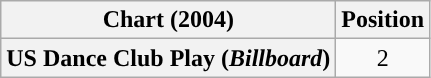<table class="wikitable plainrowheaders" style="text-align:center">
<tr>
<th scope="col">Chart (2004)</th>
<th scope="col">Position</th>
</tr>
<tr>
<th scope="row">US Dance Club Play (<em>Billboard</em>)</th>
<td>2</td>
</tr>
</table>
